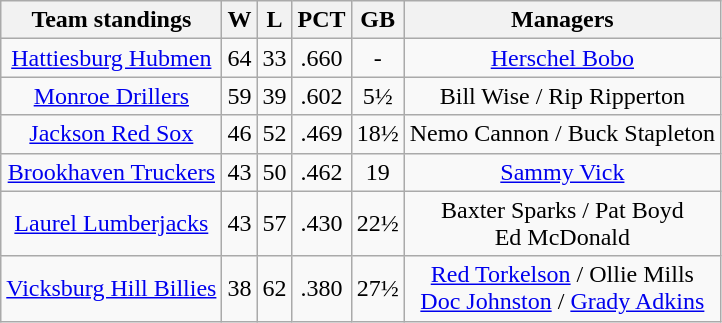<table class="wikitable" style="text-align:center">
<tr>
<th>Team standings</th>
<th>W</th>
<th>L</th>
<th>PCT</th>
<th>GB</th>
<th>Managers</th>
</tr>
<tr>
<td><a href='#'>Hattiesburg Hubmen</a></td>
<td>64</td>
<td>33</td>
<td>.660</td>
<td>-</td>
<td><a href='#'>Herschel Bobo</a></td>
</tr>
<tr>
<td><a href='#'>Monroe Drillers</a></td>
<td>59</td>
<td>39</td>
<td>.602</td>
<td>5½</td>
<td>Bill Wise / Rip Ripperton</td>
</tr>
<tr>
<td><a href='#'>Jackson Red Sox</a></td>
<td>46</td>
<td>52</td>
<td>.469</td>
<td>18½</td>
<td>Nemo Cannon / Buck Stapleton</td>
</tr>
<tr>
<td><a href='#'>Brookhaven Truckers</a></td>
<td>43</td>
<td>50</td>
<td>.462</td>
<td>19</td>
<td><a href='#'>Sammy Vick</a></td>
</tr>
<tr>
<td><a href='#'>Laurel Lumberjacks</a></td>
<td>43</td>
<td>57</td>
<td>.430</td>
<td>22½</td>
<td>Baxter Sparks / Pat Boyd  <br> Ed McDonald</td>
</tr>
<tr>
<td><a href='#'>Vicksburg Hill Billies</a></td>
<td>38</td>
<td>62</td>
<td>.380</td>
<td>27½</td>
<td><a href='#'>Red Torkelson</a> / Ollie Mills <br> <a href='#'>Doc Johnston</a> / <a href='#'>Grady Adkins</a></td>
</tr>
</table>
